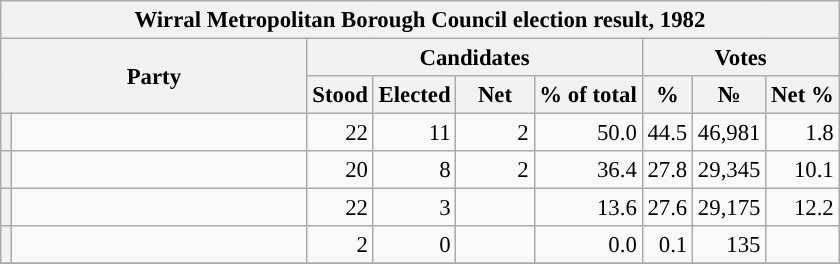<table class="wikitable" style="font-size:95%">
<tr>
<th colspan="16" style="background-color:#f2f2f2">Wirral Metropolitan Borough Council election result, 1982</th>
</tr>
<tr style="vertical-align:center;">
<th colspan="2" rowspan="2">Party</th>
<th colspan="4" style="width: 30px">Candidates</th>
<th colspan="3" style="width: 30px">Votes</th>
</tr>
<tr>
<th>Stood</th>
<th>Elected</th>
<th style="width: 45px">Net</th>
<th>% of total</th>
<th>%</th>
<th>№</th>
<th>Net %</th>
</tr>
<tr>
<th style="background-color: "></th>
<td style="width: 190px"><a href='#'></a></td>
<td style="text-align:right; ">22</td>
<td style="text-align:right; ">11</td>
<td style="text-align:right; "><span>2</span></td>
<td style="text-align:right; ">50.0</td>
<td style="text-align:right; ">44.5</td>
<td style="text-align:right; ">46,981</td>
<td style="text-align:right; "><span>1.8</span></td>
</tr>
<tr>
<th style="background-color: "></th>
<td style="width: 190px"><a href='#'></a></td>
<td style="text-align:right; ">20</td>
<td style="text-align:right; ">8</td>
<td style="text-align:right; "><span>2</span></td>
<td style="text-align:right; ">36.4</td>
<td style="text-align:right; ">27.8</td>
<td style="text-align:right; ">29,345</td>
<td style="text-align:right; "><span>10.1</span></td>
</tr>
<tr>
<th style="background-color: "></th>
<td style="width: 190px"><a href='#'></a></td>
<td style="text-align:right; ">22</td>
<td style="text-align:right; ">3</td>
<td style="text-align:right; "></td>
<td style="text-align:right; ">13.6</td>
<td style="text-align:right; ">27.6</td>
<td style="text-align:right; ">29,175</td>
<td style="text-align:right; "><span>12.2</span></td>
</tr>
<tr>
<th style="background-color: "></th>
<td style="width: 190px"><a href='#'></a></td>
<td style="text-align:right; ">2</td>
<td style="text-align:right; ">0</td>
<td style="text-align:right; "></td>
<td style="text-align:right; ">0.0</td>
<td style="text-align:right; ">0.1</td>
<td style="text-align:right; ">135</td>
<td style="text-align:right; "></td>
</tr>
<tr>
</tr>
</table>
